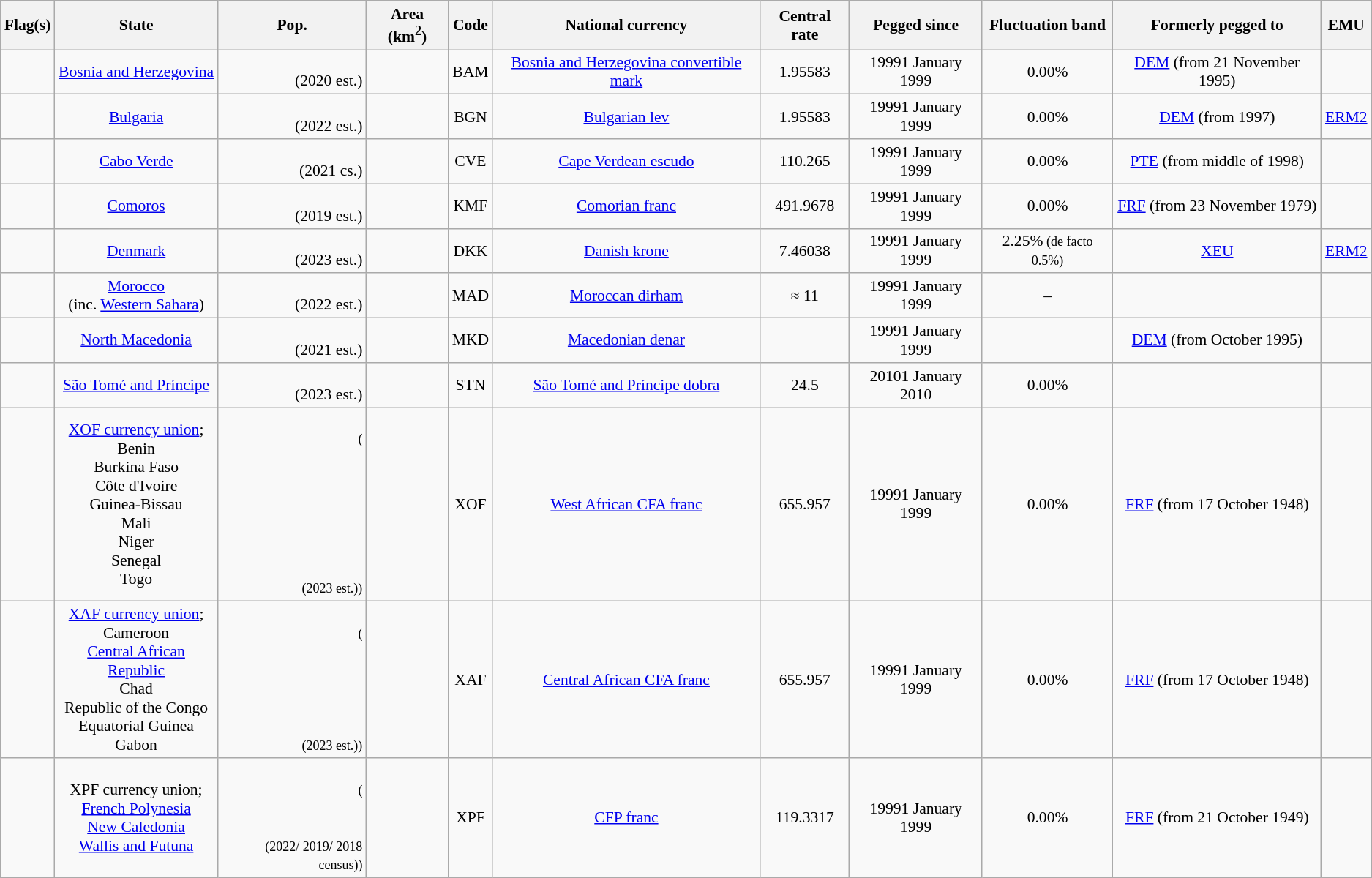<table class="wikitable sortable" style="text-align:center; font-size:90%">
<tr>
<th class=unsortable>Flag(s)</th>
<th>State</th>
<th>Pop.</th>
<th>Area (km<sup>2</sup>)</th>
<th>Code</th>
<th>National currency</th>
<th>Central rate</th>
<th>Pegged since</th>
<th>Fluctua­tion band</th>
<th>Formerly pegged to</th>
<th>EMU</th>
</tr>
<tr>
<td></td>
<td><a href='#'>Bosnia and Herzegovina</a></td>
<td style=text-align:right><br>(2020 est.)</td>
<td style=text-align:right></td>
<td>BAM</td>
<td><a href='#'>Bosnia and Herzegovina convertible mark</a></td>
<td>1.95583</td>
<td><span>1999</span>1 January 1999</td>
<td>0.00%</td>
<td><a href='#'>DEM</a> (from 21 November 1995)</td>
<td></td>
</tr>
<tr>
<td></td>
<td><a href='#'>Bulgaria</a></td>
<td style=text-align:right><br>(2022 est.)</td>
<td style=text-align:right></td>
<td>BGN</td>
<td><a href='#'>Bulgarian lev</a></td>
<td>1.95583</td>
<td><span>1999</span>1 January 1999</td>
<td>0.00%</td>
<td><a href='#'>DEM</a> (from 1997)</td>
<td style="text-align:center"><a href='#'>ERM2</a></td>
</tr>
<tr>
<td></td>
<td><a href='#'>Cabo Verde</a></td>
<td style=text-align:right><br>(2021 cs.)</td>
<td style=text-align:right></td>
<td>CVE</td>
<td><a href='#'>Cape Verdean escudo</a></td>
<td>110.265</td>
<td><span>1999</span>1 January 1999</td>
<td>0.00%</td>
<td><a href='#'>PTE</a> (from middle of 1998)</td>
<td></td>
</tr>
<tr>
<td></td>
<td><a href='#'>Comoros</a></td>
<td style=text-align:right><br>(2019 est.)</td>
<td style=text-align:right></td>
<td>KMF</td>
<td><a href='#'>Comorian franc</a></td>
<td>491.9678</td>
<td><span>1999</span>1 January 1999</td>
<td>0.00%</td>
<td><a href='#'>FRF</a> (from 23 November 1979)</td>
<td></td>
</tr>
<tr>
<td></td>
<td><a href='#'>Denmark</a></td>
<td style=text-align:right><br>(2023 est.)</td>
<td style=text-align:right></td>
<td>DKK</td>
<td><a href='#'>Danish krone</a></td>
<td>7.46038</td>
<td><span>1999</span>1 January 1999</td>
<td>2.25%<small> (de facto 0.5%)</small></td>
<td><a href='#'>XEU</a></td>
<td><a href='#'>ERM2</a></td>
</tr>
<tr>
<td></td>
<td><a href='#'>Morocco</a><br>(inc. <a href='#'>Western Sahara</a>)</td>
<td style=text-align:right><br>(2022 est.)</td>
<td style=text-align:right></td>
<td>MAD</td>
<td><a href='#'>Moroccan dirham</a></td>
<td>≈ 11</td>
<td><span>1999</span>1 January 1999</td>
<td>–</td>
<td></td>
<td></td>
</tr>
<tr>
<td></td>
<td><a href='#'>North Macedonia</a></td>
<td style=text-align:right><br>(2021 est.)</td>
<td style=text-align:right></td>
<td>MKD</td>
<td><a href='#'>Macedonian denar</a></td>
<td></td>
<td><span>1999</span>1 January 1999</td>
<td></td>
<td><a href='#'>DEM</a> (from October 1995)</td>
<td></td>
</tr>
<tr>
<td></td>
<td><a href='#'>São Tomé and Príncipe</a></td>
<td style=text-align:right><br>(2023 est.)</td>
<td style=text-align:right></td>
<td>STN</td>
<td><a href='#'>São Tomé and Príncipe dobra</a></td>
<td>24.5</td>
<td><span>2010</span>1 January 2010</td>
<td>0.00%</td>
<td></td>
<td></td>
</tr>
<tr>
<td><br><br><br><br><br><br><br><br><br></td>
<td><a href='#'>XOF currency union</a>;<br><span>Benin<br>Burkina Faso<br>Côte d'Ivoire<br>Guinea-Bissau<br>Mali<br>Niger<br>Senegal<br>Togo</span></td>
<td style=text-align:right><br><small>(<br><br><br><br><br><br><br><br>(2023 est.))</small></td>
<td style=text-align:right></td>
<td>XOF</td>
<td><a href='#'>West African CFA franc</a></td>
<td>655.957</td>
<td><span>1999</span>1 January 1999</td>
<td>0.00%</td>
<td><a href='#'>FRF</a> (from 17 October 1948)</td>
<td></td>
</tr>
<tr>
<td><br><br><br><br><br><br></td>
<td><a href='#'>XAF currency union</a>;<br><span>Cameroon<br><a href='#'>Central African Republic</a><br>Chad<br>Republic of the Congo<br>Equatorial Guinea<br>Gabon</span></td>
<td style=text-align:right><br><small>(<br><br><br><br><br><br>(2023 est.))</small></td>
<td style=text-align:right></td>
<td>XAF</td>
<td><a href='#'>Central African CFA franc</a></td>
<td>655.957</td>
<td><span>1999</span>1 January 1999</td>
<td>0.00%</td>
<td><a href='#'>FRF</a> (from 17 October 1948)</td>
<td></td>
</tr>
<tr>
<td><br><br><br></td>
<td>XPF currency union;<br><span><a href='#'>French Polynesia</a><br><a href='#'>New Caledonia</a><br><a href='#'>Wallis and Futuna</a></span></td>
<td style=text-align:right><br><small>(<br><br><br>(2022/ 2019/ 2018 census))</small></td>
<td style=text-align:right></td>
<td>XPF</td>
<td><a href='#'>CFP franc</a></td>
<td>119.3317</td>
<td><span>1999</span>1 January 1999</td>
<td>0.00%</td>
<td><a href='#'>FRF</a> (from 21 October 1949)</td>
<td></td>
</tr>
</table>
